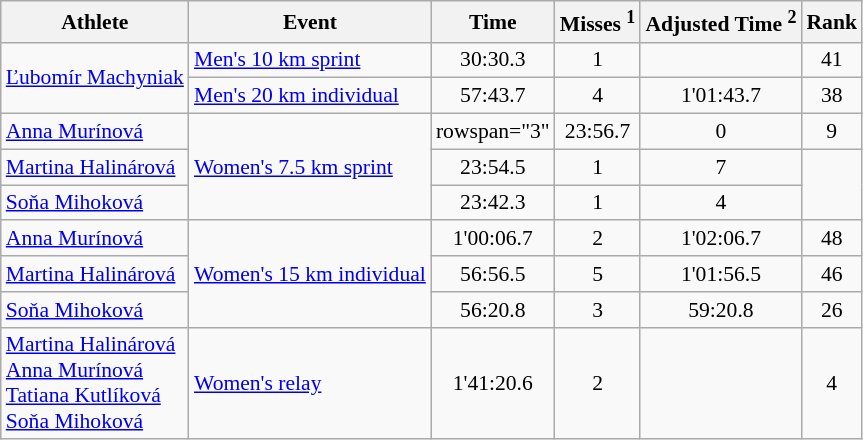<table class="wikitable" style="font-size:90%">
<tr>
<th>Athlete</th>
<th>Event</th>
<th>Time</th>
<th>Misses <sup>1</sup></th>
<th>Adjusted Time <sup>2</sup></th>
<th>Rank</th>
</tr>
<tr>
<td rowspan="2"><a href='#'>Ľubomír Machyniak</a></td>
<td><a href='#'>Men's 10 km sprint</a></td>
<td align="center">30:30.3</td>
<td align="center">1</td>
<td></td>
<td align="center">41</td>
</tr>
<tr>
<td><a href='#'>Men's 20 km individual</a></td>
<td align="center">57:43.7</td>
<td align="center">4</td>
<td align="center">1'01:43.7</td>
<td align="center">38</td>
</tr>
<tr>
<td><a href='#'>Anna Murínová</a></td>
<td rowspan="3"><a href='#'>Women's 7.5 km sprint</a></td>
<td>rowspan="3" </td>
<td align="center">23:56.7</td>
<td align="center">0</td>
<td align="center">9</td>
</tr>
<tr>
<td><a href='#'>Martina Halinárová</a></td>
<td align="center">23:54.5</td>
<td align="center">1</td>
<td align="center">7</td>
</tr>
<tr>
<td><a href='#'>Soňa Mihoková</a></td>
<td align="center">23:42.3</td>
<td align="center">1</td>
<td align="center">4</td>
</tr>
<tr>
<td><a href='#'>Anna Murínová</a></td>
<td rowspan="3"><a href='#'>Women's 15 km individual</a></td>
<td align="center">1'00:06.7</td>
<td align="center">2</td>
<td align="center">1'02:06.7</td>
<td align="center">48</td>
</tr>
<tr>
<td><a href='#'>Martina Halinárová</a></td>
<td align="center">56:56.5</td>
<td align="center">5</td>
<td align="center">1'01:56.5</td>
<td align="center">46</td>
</tr>
<tr>
<td><a href='#'>Soňa Mihoková</a></td>
<td align="center">56:20.8</td>
<td align="center">3</td>
<td align="center">59:20.8</td>
<td align="center">26</td>
</tr>
<tr>
<td><a href='#'>Martina Halinárová</a><br><a href='#'>Anna Murínová</a><br><a href='#'>Tatiana Kutlíková</a><br><a href='#'>Soňa Mihoková</a></td>
<td><a href='#'>Women's relay</a></td>
<td align=center>1'41:20.6</td>
<td align=center>2</td>
<td></td>
<td align=center>4</td>
</tr>
</table>
